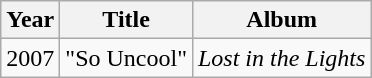<table class="wikitable">
<tr>
<th>Year</th>
<th>Title</th>
<th>Album</th>
</tr>
<tr>
<td style="text-align:center;">2007</td>
<td>"So Uncool"</td>
<td><em>Lost in the Lights</em></td>
</tr>
</table>
